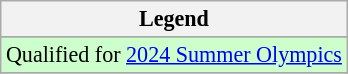<table class="wikitable" style="font-size:92%;">
<tr>
<th>Legend</th>
</tr>
<tr>
</tr>
<tr bgcolor=#cfc>
<td>Qualified for <a href='#'>2024 Summer Olympics</a></td>
</tr>
<tr>
</tr>
</table>
